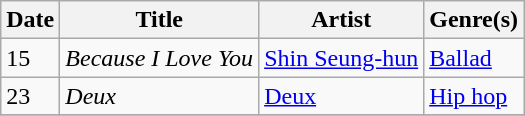<table class="wikitable" style="text-align: left;">
<tr>
<th>Date</th>
<th>Title</th>
<th>Artist</th>
<th>Genre(s)</th>
</tr>
<tr>
<td>15</td>
<td><em>Because I Love You</em></td>
<td><a href='#'>Shin Seung-hun</a></td>
<td><a href='#'>Ballad</a></td>
</tr>
<tr>
<td>23</td>
<td><em>Deux</em></td>
<td><a href='#'>Deux</a></td>
<td><a href='#'>Hip hop</a></td>
</tr>
<tr>
</tr>
</table>
